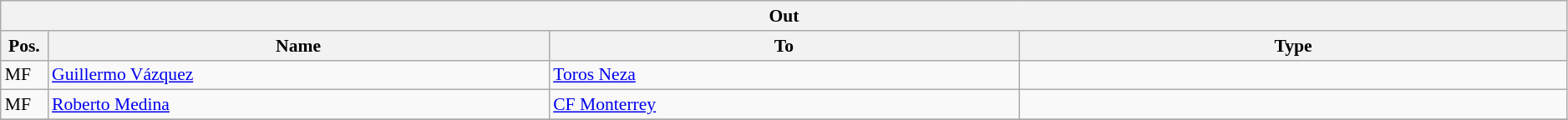<table class="wikitable" style="font-size:90%;width:99%;">
<tr>
<th colspan="4">Out</th>
</tr>
<tr>
<th width=3%>Pos.</th>
<th width=32%>Name</th>
<th width=30%>To</th>
<th width=35%>Type</th>
</tr>
<tr>
<td>MF</td>
<td><a href='#'>Guillermo Vázquez</a></td>
<td><a href='#'>Toros Neza</a></td>
<td></td>
</tr>
<tr>
<td>MF</td>
<td><a href='#'>Roberto Medina</a></td>
<td><a href='#'>CF Monterrey</a></td>
<td></td>
</tr>
<tr>
</tr>
</table>
